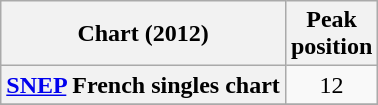<table class="wikitable sortable plainrowheaders" border="1">
<tr>
<th scope="col">Chart (2012)</th>
<th scope="col">Peak<br>position</th>
</tr>
<tr>
<th scope="row"><a href='#'>SNEP</a> French singles chart</th>
<td align="center">12</td>
</tr>
<tr>
</tr>
</table>
